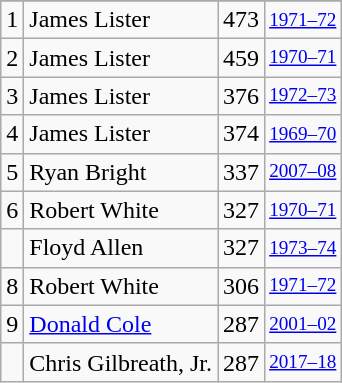<table class="wikitable">
<tr>
</tr>
<tr>
<td>1</td>
<td>James Lister</td>
<td>473</td>
<td style="font-size:80%;"><a href='#'>1971–72</a></td>
</tr>
<tr>
<td>2</td>
<td>James Lister</td>
<td>459</td>
<td style="font-size:80%;"><a href='#'>1970–71</a></td>
</tr>
<tr>
<td>3</td>
<td>James Lister</td>
<td>376</td>
<td style="font-size:80%;"><a href='#'>1972–73</a></td>
</tr>
<tr>
<td>4</td>
<td>James Lister</td>
<td>374</td>
<td style="font-size:80%;"><a href='#'>1969–70</a></td>
</tr>
<tr>
<td>5</td>
<td>Ryan Bright</td>
<td>337</td>
<td style="font-size:80%;"><a href='#'>2007–08</a></td>
</tr>
<tr>
<td>6</td>
<td>Robert White</td>
<td>327</td>
<td style="font-size:80%;"><a href='#'>1970–71</a></td>
</tr>
<tr>
<td></td>
<td>Floyd Allen</td>
<td>327</td>
<td style="font-size:80%;"><a href='#'>1973–74</a></td>
</tr>
<tr>
<td>8</td>
<td>Robert White</td>
<td>306</td>
<td style="font-size:80%;"><a href='#'>1971–72</a></td>
</tr>
<tr>
<td>9</td>
<td><a href='#'>Donald Cole</a></td>
<td>287</td>
<td style="font-size:80%;"><a href='#'>2001–02</a></td>
</tr>
<tr>
<td></td>
<td>Chris Gilbreath, Jr.</td>
<td>287</td>
<td style="font-size:80%;"><a href='#'>2017–18</a></td>
</tr>
</table>
